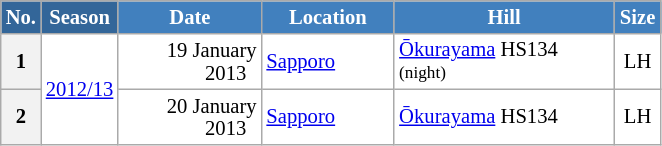<table class="wikitable sortable" style="font-size:86%; line-height:15px; text-align:left; border:grey solid 1px; border-collapse:collapse; background:#ffffff;">
<tr style="background:#efefef;">
<th style="background-color:#369; color:white; width:10px;">No.</th>
<th style="background-color:#369; color:white;  width:30px;">Season</th>
<th style="background-color:#4180be; color:white; width:89px;">Date</th>
<th style="background-color:#4180be; color:white; width:82px;">Location</th>
<th style="background-color:#4180be; color:white; width:140px;">Hill</th>
<th style="background-color:#4180be; color:white; width:25px;">Size</th>
</tr>
<tr>
<th scope=row style="text-align:center;">1</th>
<td align=center rowspan=2><a href='#'>2012/13</a></td>
<td align=right>19 January 2013  </td>
<td> <a href='#'>Sapporo</a></td>
<td><a href='#'>Ōkurayama</a> HS134 <small>(night)</small></td>
<td align=center>LH</td>
</tr>
<tr>
<th scope=row style="text-align:center;">2</th>
<td align=right>20 January 2013  </td>
<td> <a href='#'>Sapporo</a></td>
<td><a href='#'>Ōkurayama</a> HS134</td>
<td align=center>LH</td>
</tr>
</table>
